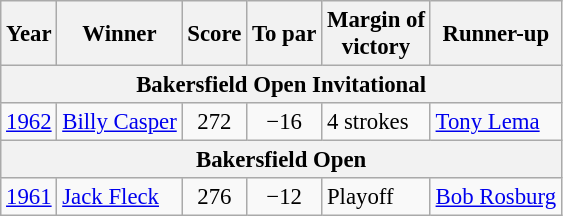<table class="wikitable" style="font-size:95%">
<tr>
<th>Year</th>
<th>Winner</th>
<th>Score</th>
<th>To par</th>
<th>Margin of<br>victory</th>
<th>Runner-up</th>
</tr>
<tr>
<th colspan=6>Bakersfield Open Invitational</th>
</tr>
<tr>
<td><a href='#'>1962</a></td>
<td> <a href='#'>Billy Casper</a></td>
<td align=center>272</td>
<td align=center>−16</td>
<td>4 strokes</td>
<td> <a href='#'>Tony Lema</a></td>
</tr>
<tr>
<th colspan=6>Bakersfield Open</th>
</tr>
<tr>
<td><a href='#'>1961</a></td>
<td> <a href='#'>Jack Fleck</a></td>
<td align=center>276</td>
<td align=center>−12</td>
<td>Playoff</td>
<td> <a href='#'>Bob Rosburg</a></td>
</tr>
</table>
